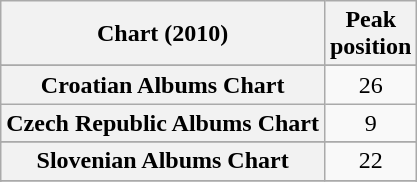<table class="wikitable sortable plainrowheaders">
<tr>
<th scope="col">Chart (2010)</th>
<th scope="col">Peak<br>position</th>
</tr>
<tr>
</tr>
<tr>
</tr>
<tr>
<th scope="row">Croatian Albums Chart </th>
<td style="text-align:center;">26</td>
</tr>
<tr>
<th scope="row">Czech Republic Albums Chart</th>
<td style="text-align:center;">9</td>
</tr>
<tr>
</tr>
<tr>
</tr>
<tr>
</tr>
<tr>
</tr>
<tr>
</tr>
<tr>
</tr>
<tr>
</tr>
<tr>
<th scope="row">Slovenian Albums Chart </th>
<td style="text-align:center;">22</td>
</tr>
<tr>
</tr>
<tr>
</tr>
<tr>
</tr>
<tr>
</tr>
<tr>
</tr>
</table>
